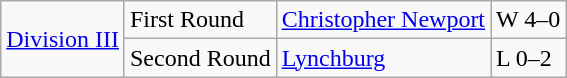<table class="wikitable">
<tr>
<td rowspan="5"><a href='#'>Division III</a></td>
<td>First Round</td>
<td><a href='#'>Christopher Newport</a></td>
<td>W 4–0</td>
</tr>
<tr>
<td>Second Round</td>
<td><a href='#'>Lynchburg</a></td>
<td>L 0–2</td>
</tr>
</table>
